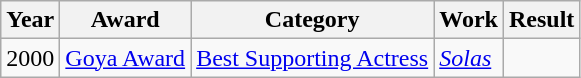<table class = "wikitable sortable">
<tr>
<th>Year</th>
<th>Award</th>
<th>Category</th>
<th>Work</th>
<th>Result</th>
</tr>
<tr>
<td>2000</td>
<td><a href='#'>Goya Award</a></td>
<td><a href='#'>Best Supporting Actress</a></td>
<td><em><a href='#'>Solas</a></em></td>
<td></td>
</tr>
</table>
